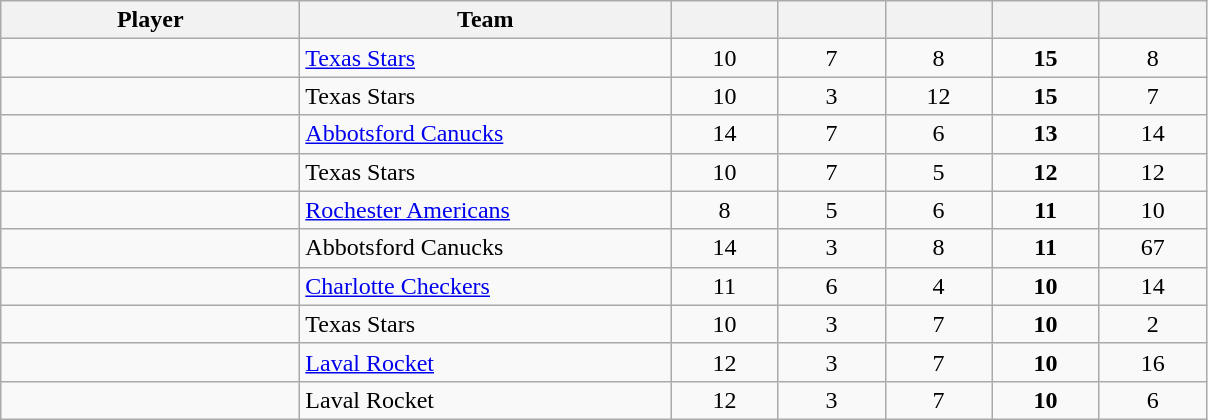<table class="wikitable sortable" style="text-align:center">
<tr>
<th style="width:12em">Player</th>
<th style="width:15em">Team</th>
<th style="width:4em"></th>
<th style="width:4em"><a href='#'></a></th>
<th style="width:4em"><a href='#'></a></th>
<th style="width:4em"><a href='#'></a></th>
<th style="width:4em"><a href='#'></a></th>
</tr>
<tr>
<td align=left><strong></strong></td>
<td align=left><a href='#'>Texas Stars</a></td>
<td>10</td>
<td>7</td>
<td>8</td>
<td><strong>15</strong></td>
<td>8</td>
</tr>
<tr>
<td align=left><strong></strong></td>
<td align=left>Texas Stars</td>
<td>10</td>
<td>3</td>
<td>12</td>
<td><strong>15</strong></td>
<td>7</td>
</tr>
<tr>
<td align=left><strong></strong></td>
<td align=left><a href='#'>Abbotsford Canucks</a></td>
<td>14</td>
<td>7</td>
<td>6</td>
<td><strong>13</strong></td>
<td>14</td>
</tr>
<tr>
<td align=left><strong></strong></td>
<td align=left>Texas Stars</td>
<td>10</td>
<td>7</td>
<td>5</td>
<td><strong>12</strong></td>
<td>12</td>
</tr>
<tr>
<td align=left></td>
<td align=left><a href='#'>Rochester Americans</a></td>
<td>8</td>
<td>5</td>
<td>6</td>
<td><strong>11</strong></td>
<td>10</td>
</tr>
<tr>
<td align=left><strong></strong></td>
<td align=left>Abbotsford Canucks</td>
<td>14</td>
<td>3</td>
<td>8</td>
<td><strong>11</strong></td>
<td>67</td>
</tr>
<tr>
<td align=left><strong></strong></td>
<td align=left><a href='#'>Charlotte Checkers</a></td>
<td>11</td>
<td>6</td>
<td>4</td>
<td><strong>10</strong></td>
<td>14</td>
</tr>
<tr>
<td align=left><strong></strong></td>
<td align=left>Texas Stars</td>
<td>10</td>
<td>3</td>
<td>7</td>
<td><strong>10</strong></td>
<td>2</td>
</tr>
<tr>
<td align=left><strong></strong></td>
<td align=left><a href='#'>Laval Rocket</a></td>
<td>12</td>
<td>3</td>
<td>7</td>
<td><strong>10</strong></td>
<td>16</td>
</tr>
<tr>
<td align=left><strong></strong></td>
<td align=left>Laval Rocket</td>
<td>12</td>
<td>3</td>
<td>7</td>
<td><strong>10</strong></td>
<td>6<br></td>
</tr>
</table>
